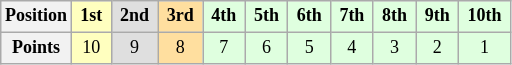<table class="wikitable" style="font-size:75%; text-align:center">
<tr>
<th>Position</th>
<td style="background:#ffffbf;"> <strong>1st</strong> </td>
<td style="background:#dfdfdf;"> <strong>2nd</strong> </td>
<td style="background:#ffdf9f;"> <strong>3rd</strong> </td>
<td style="background:#dfffdf;"> <strong>4th</strong> </td>
<td style="background:#dfffdf;"> <strong>5th</strong> </td>
<td style="background:#dfffdf;"> <strong>6th</strong> </td>
<td style="background:#dfffdf;"> <strong>7th</strong> </td>
<td style="background:#dfffdf;"> <strong>8th</strong> </td>
<td style="background:#dfffdf;"> <strong>9th</strong> </td>
<td style="background:#dfffdf;"> <strong>10th</strong> </td>
</tr>
<tr>
<th>Points</th>
<td style="background:#ffffbf;">10</td>
<td style="background:#dfdfdf;">9</td>
<td style="background:#ffdf9f;">8</td>
<td style="background:#dfffdf;">7</td>
<td style="background:#dfffdf;">6</td>
<td style="background:#dfffdf;">5</td>
<td style="background:#dfffdf;">4</td>
<td style="background:#dfffdf;">3</td>
<td style="background:#dfffdf;">2</td>
<td style="background:#dfffdf;">1</td>
</tr>
</table>
